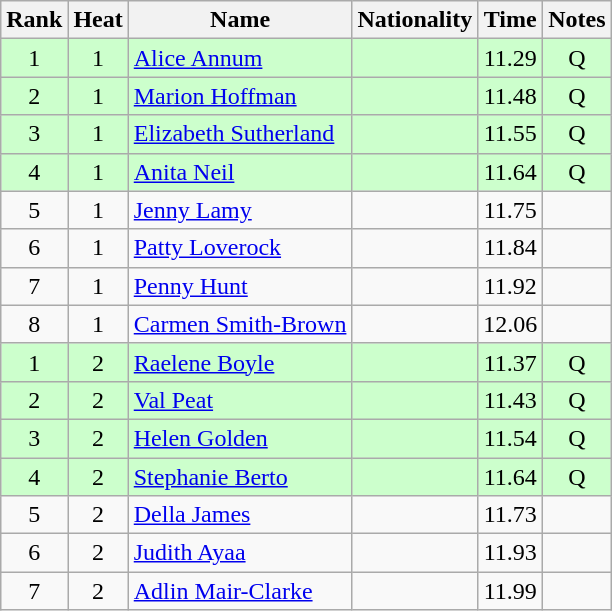<table class="wikitable sortable" style="text-align:center;">
<tr>
<th scope=col>Rank</th>
<th scope=col>Heat</th>
<th scope=col>Name</th>
<th scope=col>Nationality</th>
<th scope=col>Time</th>
<th scope=col>Notes</th>
</tr>
<tr style="background-color: #ccffcc;">
<td>1</td>
<td>1</td>
<td style="text-align:left;"><a href='#'>Alice Annum</a></td>
<td style="text-align:left;"></td>
<td>11.29</td>
<td>Q</td>
</tr>
<tr style="background-color: #ccffcc;">
<td>2</td>
<td>1</td>
<td style="text-align:left;"><a href='#'>Marion Hoffman</a></td>
<td style="text-align:left;"></td>
<td>11.48</td>
<td>Q</td>
</tr>
<tr style="background-color: #ccffcc;">
<td>3</td>
<td>1</td>
<td style="text-align:left;"><a href='#'>Elizabeth Sutherland</a></td>
<td style="text-align:left;"></td>
<td>11.55</td>
<td>Q</td>
</tr>
<tr style="background-color: #ccffcc;">
<td>4</td>
<td>1</td>
<td style="text-align:left;"><a href='#'>Anita Neil</a></td>
<td style="text-align:left;"></td>
<td>11.64</td>
<td>Q</td>
</tr>
<tr>
<td>5</td>
<td>1</td>
<td style="text-align:left;"><a href='#'>Jenny Lamy</a></td>
<td style="text-align:left;"></td>
<td>11.75</td>
<td></td>
</tr>
<tr>
<td>6</td>
<td>1</td>
<td style="text-align:left;"><a href='#'>Patty Loverock</a></td>
<td style="text-align:left;"></td>
<td>11.84</td>
<td></td>
</tr>
<tr>
<td>7</td>
<td>1</td>
<td style="text-align:left;"><a href='#'>Penny Hunt</a></td>
<td style="text-align:left;"></td>
<td>11.92</td>
<td></td>
</tr>
<tr>
<td>8</td>
<td>1</td>
<td style="text-align:left;"><a href='#'>Carmen Smith-Brown</a></td>
<td style="text-align:left;"></td>
<td>12.06</td>
<td></td>
</tr>
<tr style="background-color: #ccffcc;">
<td>1</td>
<td>2</td>
<td style="text-align:left;"><a href='#'>Raelene Boyle</a></td>
<td style="text-align:left;"></td>
<td>11.37</td>
<td>Q</td>
</tr>
<tr style="background-color: #ccffcc;">
<td>2</td>
<td>2</td>
<td style="text-align:left;"><a href='#'>Val Peat</a></td>
<td style="text-align:left;"></td>
<td>11.43</td>
<td>Q</td>
</tr>
<tr style="background-color: #ccffcc;">
<td>3</td>
<td>2</td>
<td style="text-align:left;"><a href='#'>Helen Golden</a></td>
<td style="text-align:left;"></td>
<td>11.54</td>
<td>Q</td>
</tr>
<tr style="background-color: #ccffcc;">
<td>4</td>
<td>2</td>
<td style="text-align:left;"><a href='#'>Stephanie Berto</a></td>
<td style="text-align:left;"></td>
<td>11.64</td>
<td>Q</td>
</tr>
<tr>
<td>5</td>
<td>2</td>
<td style="text-align:left;"><a href='#'>Della James</a></td>
<td style="text-align:left;"></td>
<td>11.73</td>
<td></td>
</tr>
<tr>
<td>6</td>
<td>2</td>
<td style="text-align:left;"><a href='#'>Judith Ayaa</a></td>
<td style="text-align:left;"></td>
<td>11.93</td>
<td></td>
</tr>
<tr>
<td>7</td>
<td>2</td>
<td style="text-align:left;"><a href='#'>Adlin Mair-Clarke</a></td>
<td style="text-align:left;"></td>
<td>11.99</td>
<td></td>
</tr>
</table>
